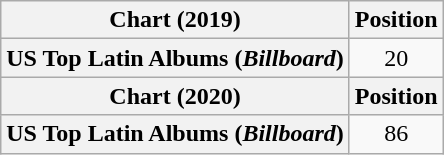<table class="wikitable plainrowheaders" style="text-align:center">
<tr>
<th class="unsortable">Chart (2019)</th>
<th>Position</th>
</tr>
<tr>
<th scope="row">US Top Latin Albums (<em>Billboard</em>)</th>
<td>20</td>
</tr>
<tr>
<th>Chart (2020)</th>
<th>Position</th>
</tr>
<tr>
<th scope="row">US Top Latin Albums (<em>Billboard</em>)</th>
<td>86</td>
</tr>
</table>
